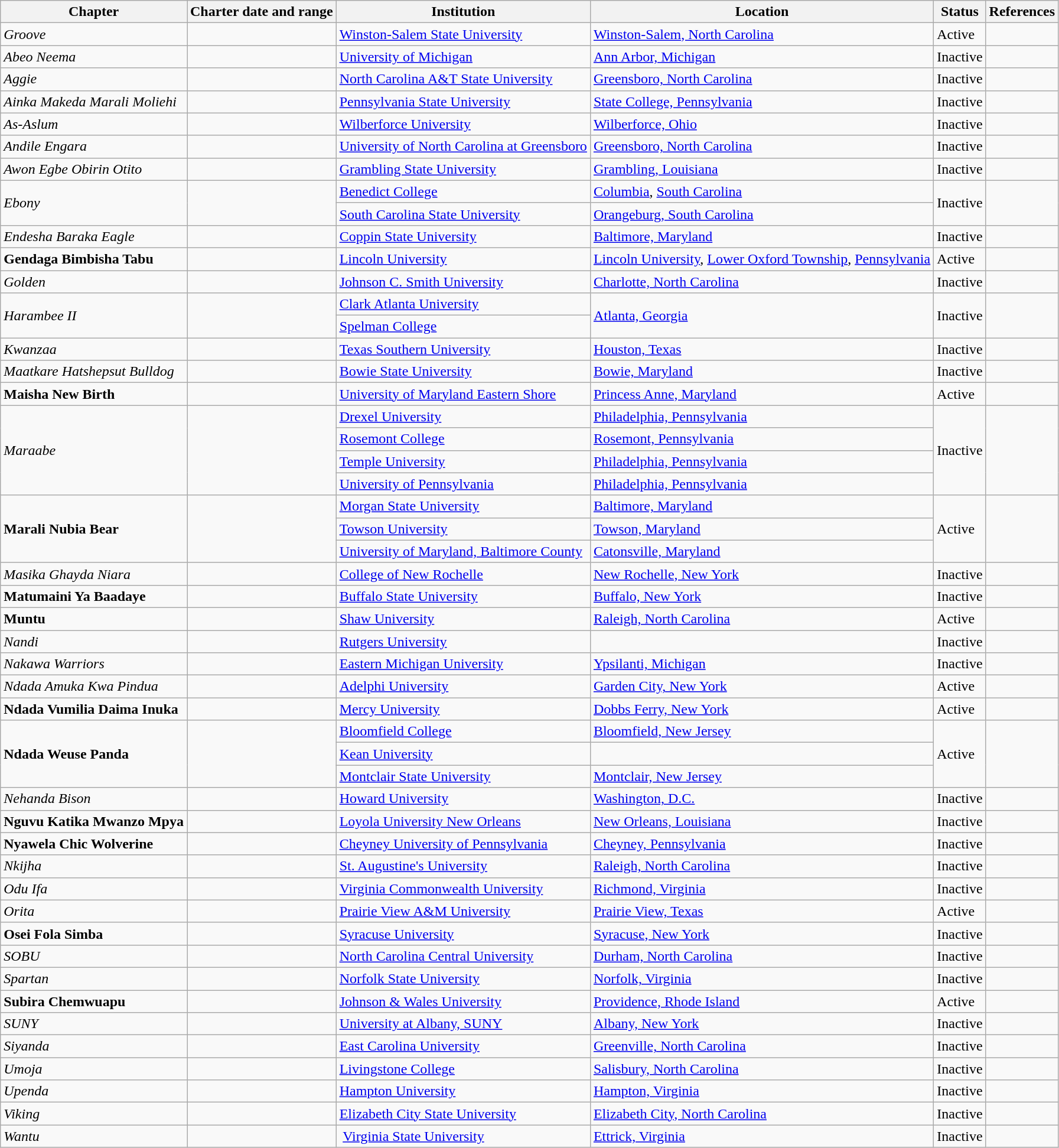<table class="wikitable sortable">
<tr>
<th>Chapter</th>
<th>Charter date and range</th>
<th>Institution</th>
<th>Location</th>
<th>Status</th>
<th>References</th>
</tr>
<tr>
<td><em>Groove</em></td>
<td></td>
<td><a href='#'>Winston-Salem State University</a></td>
<td><a href='#'>Winston-Salem, North Carolina</a></td>
<td>Active</td>
<td></td>
</tr>
<tr>
<td><em>Abeo Neema</em></td>
<td></td>
<td><a href='#'>University of Michigan</a></td>
<td><a href='#'>Ann Arbor, Michigan</a></td>
<td>Inactive</td>
<td></td>
</tr>
<tr>
<td><em>Aggie</em></td>
<td></td>
<td><a href='#'>North Carolina A&T State University</a></td>
<td><a href='#'>Greensboro, North Carolina</a></td>
<td>Inactive</td>
<td></td>
</tr>
<tr>
<td><em>Ainka Makeda Marali Moliehi</em></td>
<td></td>
<td><a href='#'>Pennsylvania State University</a></td>
<td><a href='#'>State College, Pennsylvania</a></td>
<td>Inactive</td>
<td></td>
</tr>
<tr>
<td><em>As-Aslum</em></td>
<td></td>
<td><a href='#'>Wilberforce University</a></td>
<td><a href='#'>Wilberforce, Ohio</a></td>
<td>Inactive</td>
<td></td>
</tr>
<tr>
<td><em>Andile Engara</em></td>
<td></td>
<td><a href='#'>University of North Carolina at Greensboro</a></td>
<td><a href='#'>Greensboro, North Carolina</a></td>
<td>Inactive</td>
<td></td>
</tr>
<tr>
<td><em>Awon Egbe Obirin Otito</em></td>
<td></td>
<td><a href='#'>Grambling State University</a></td>
<td><a href='#'>Grambling, Louisiana</a></td>
<td>Inactive</td>
<td></td>
</tr>
<tr>
<td rowspan="2"><em>Ebony</em></td>
<td rowspan="2"></td>
<td><a href='#'>Benedict College</a></td>
<td><a href='#'>Columbia</a>, <a href='#'>South Carolina</a></td>
<td rowspan="2">Inactive</td>
<td rowspan="2"></td>
</tr>
<tr>
<td><a href='#'>South Carolina State University</a></td>
<td><a href='#'>Orangeburg, South Carolina</a></td>
</tr>
<tr>
<td><em>Endesha Baraka Eagle</em></td>
<td></td>
<td><a href='#'>Coppin State University</a></td>
<td><a href='#'>Baltimore, Maryland</a></td>
<td>Inactive</td>
<td></td>
</tr>
<tr>
<td><strong>Gendaga Bimbisha Tabu</strong></td>
<td></td>
<td><a href='#'>Lincoln University</a></td>
<td><a href='#'>Lincoln University</a>, <a href='#'>Lower Oxford Township</a>, <a href='#'>Pennsylvania</a></td>
<td>Active</td>
<td></td>
</tr>
<tr>
<td><em>Golden</em></td>
<td></td>
<td><a href='#'>Johnson C. Smith University</a></td>
<td><a href='#'>Charlotte, North Carolina</a></td>
<td>Inactive</td>
<td></td>
</tr>
<tr>
<td rowspan="2"><em>Harambee II</em></td>
<td rowspan="2"></td>
<td><a href='#'>Clark Atlanta University</a></td>
<td rowspan="2"><a href='#'>Atlanta, Georgia</a></td>
<td rowspan="2">Inactive</td>
<td rowspan="2"></td>
</tr>
<tr>
<td><a href='#'>Spelman College</a></td>
</tr>
<tr>
<td><em>Kwanzaa</em></td>
<td></td>
<td><a href='#'>Texas Southern University</a></td>
<td><a href='#'>Houston, Texas</a></td>
<td>Inactive</td>
<td></td>
</tr>
<tr>
<td><em>Maatkare Hatshepsut Bulldog</em></td>
<td></td>
<td><a href='#'>Bowie State University</a></td>
<td><a href='#'>Bowie, Maryland</a></td>
<td>Inactive</td>
<td></td>
</tr>
<tr>
<td><strong>Maisha New Birth</strong></td>
<td></td>
<td><a href='#'>University of Maryland Eastern Shore</a></td>
<td><a href='#'>Princess Anne, Maryland</a></td>
<td>Active</td>
<td></td>
</tr>
<tr>
<td rowspan="4"><em>Maraabe</em></td>
<td rowspan="4"></td>
<td><a href='#'>Drexel University</a></td>
<td><a href='#'>Philadelphia, Pennsylvania</a></td>
<td rowspan="4">Inactive</td>
<td rowspan="4"></td>
</tr>
<tr>
<td><a href='#'>Rosemont College</a></td>
<td><a href='#'>Rosemont, Pennsylvania</a></td>
</tr>
<tr>
<td><a href='#'>Temple University</a></td>
<td><a href='#'>Philadelphia, Pennsylvania</a></td>
</tr>
<tr>
<td><a href='#'>University of Pennsylvania</a></td>
<td><a href='#'>Philadelphia, Pennsylvania</a></td>
</tr>
<tr>
<td rowspan="3"><strong>Marali Nubia Bear</strong></td>
<td rowspan="3"></td>
<td><a href='#'>Morgan State University</a></td>
<td><a href='#'>Baltimore, Maryland</a></td>
<td rowspan="3">Active</td>
<td rowspan="3"></td>
</tr>
<tr>
<td><a href='#'>Towson University</a></td>
<td><a href='#'>Towson, Maryland</a></td>
</tr>
<tr>
<td><a href='#'>University of Maryland, Baltimore County</a></td>
<td><a href='#'>Catonsville, Maryland</a></td>
</tr>
<tr>
<td><em>Masika Ghayda Niara</em></td>
<td></td>
<td><a href='#'>College of New Rochelle</a></td>
<td><a href='#'>New Rochelle, New York</a></td>
<td>Inactive</td>
<td></td>
</tr>
<tr>
<td><strong>Matumaini Ya Baadaye</strong>   </td>
<td></td>
<td><a href='#'>Buffalo State University</a></td>
<td><a href='#'>Buffalo, New York</a></td>
<td>Inactive</td>
<td></td>
</tr>
<tr>
<td><strong>Muntu</strong></td>
<td></td>
<td><a href='#'>Shaw University</a></td>
<td><a href='#'>Raleigh, North Carolina</a></td>
<td>Active</td>
<td></td>
</tr>
<tr>
<td><em>Nandi</em></td>
<td></td>
<td><a href='#'>Rutgers University</a></td>
<td></td>
<td>Inactive</td>
<td></td>
</tr>
<tr>
<td><em>Nakawa Warriors</em></td>
<td></td>
<td><a href='#'>Eastern Michigan University</a></td>
<td><a href='#'>Ypsilanti, Michigan</a></td>
<td>Inactive</td>
<td></td>
</tr>
<tr>
<td><em>Ndada Amuka Kwa Pindua</em></td>
<td></td>
<td><a href='#'>Adelphi University</a></td>
<td><a href='#'>Garden City, New York</a></td>
<td>Active</td>
<td></td>
</tr>
<tr>
<td><strong>Ndada Vumilia Daima Inuka</strong></td>
<td></td>
<td><a href='#'>Mercy University</a></td>
<td><a href='#'>Dobbs Ferry, New York</a></td>
<td>Active</td>
<td></td>
</tr>
<tr>
<td rowspan="3"><strong>Ndada Weuse Panda</strong></td>
<td rowspan="3"></td>
<td><a href='#'>Bloomfield College</a></td>
<td><a href='#'>Bloomfield, New Jersey</a></td>
<td rowspan="3">Active</td>
<td rowspan="3"></td>
</tr>
<tr>
<td><a href='#'>Kean University</a></td>
<td></td>
</tr>
<tr>
<td><a href='#'>Montclair State University</a></td>
<td><a href='#'>Montclair, New Jersey</a></td>
</tr>
<tr>
<td><em>Nehanda Bison</em></td>
<td></td>
<td><a href='#'>Howard University</a></td>
<td><a href='#'>Washington, D.C.</a></td>
<td>Inactive</td>
<td></td>
</tr>
<tr>
<td><strong>Nguvu Katika Mwanzo Mpya</strong></td>
<td></td>
<td><a href='#'>Loyola University New Orleans</a></td>
<td><a href='#'>New Orleans, Louisiana</a></td>
<td>Inactive</td>
<td></td>
</tr>
<tr>
<td><strong>Nyawela Chic Wolverine</strong></td>
<td></td>
<td><a href='#'>Cheyney University of Pennsylvania</a></td>
<td><a href='#'>Cheyney, Pennsylvania</a></td>
<td>Inactive</td>
<td></td>
</tr>
<tr>
<td><em>Nkijha</em></td>
<td></td>
<td><a href='#'>St. Augustine's University</a></td>
<td><a href='#'>Raleigh, North Carolina</a></td>
<td>Inactive</td>
<td></td>
</tr>
<tr>
<td><em>Odu Ifa</em></td>
<td></td>
<td><a href='#'>Virginia Commonwealth University</a></td>
<td><a href='#'>Richmond, Virginia</a></td>
<td>Inactive</td>
<td></td>
</tr>
<tr>
<td><em>Orita</em></td>
<td></td>
<td><a href='#'>Prairie View A&M University</a></td>
<td><a href='#'>Prairie View, Texas</a></td>
<td>Active</td>
<td></td>
</tr>
<tr>
<td><strong>Osei Fola Simba</strong></td>
<td></td>
<td><a href='#'>Syracuse University</a></td>
<td><a href='#'>Syracuse, New York</a></td>
<td>Inactive</td>
<td></td>
</tr>
<tr>
<td><em>SOBU</em></td>
<td></td>
<td><a href='#'>North Carolina Central University</a></td>
<td><a href='#'>Durham, North Carolina</a></td>
<td>Inactive</td>
<td></td>
</tr>
<tr>
<td><em>Spartan</em></td>
<td></td>
<td><a href='#'>Norfolk State University</a></td>
<td><a href='#'>Norfolk, Virginia</a></td>
<td>Inactive</td>
<td></td>
</tr>
<tr>
<td><strong>Subira Chemwuapu</strong></td>
<td></td>
<td><a href='#'>Johnson & Wales University</a></td>
<td><a href='#'>Providence, Rhode Island</a></td>
<td>Active</td>
<td></td>
</tr>
<tr>
<td><em>SUNY</em></td>
<td></td>
<td><a href='#'>University at Albany, SUNY</a></td>
<td><a href='#'>Albany, New York</a></td>
<td>Inactive</td>
<td></td>
</tr>
<tr>
<td><em>Siyanda</em></td>
<td></td>
<td><a href='#'>East Carolina University</a></td>
<td><a href='#'>Greenville, North Carolina</a></td>
<td>Inactive</td>
<td></td>
</tr>
<tr>
<td><em>Umoja</em></td>
<td></td>
<td><a href='#'>Livingstone College</a></td>
<td><a href='#'>Salisbury, North Carolina</a></td>
<td>Inactive</td>
<td></td>
</tr>
<tr>
<td><em>Upenda</em></td>
<td></td>
<td><a href='#'>Hampton University</a></td>
<td><a href='#'>Hampton, Virginia</a></td>
<td>Inactive</td>
<td></td>
</tr>
<tr>
<td><em>Viking</em></td>
<td></td>
<td><a href='#'>Elizabeth City State University</a></td>
<td><a href='#'>Elizabeth City, North Carolina</a></td>
<td>Inactive</td>
<td></td>
</tr>
<tr>
<td><em>Wantu</em></td>
<td></td>
<td> <a href='#'>Virginia State University</a></td>
<td><a href='#'>Ettrick, Virginia</a></td>
<td>Inactive</td>
<td></td>
</tr>
</table>
